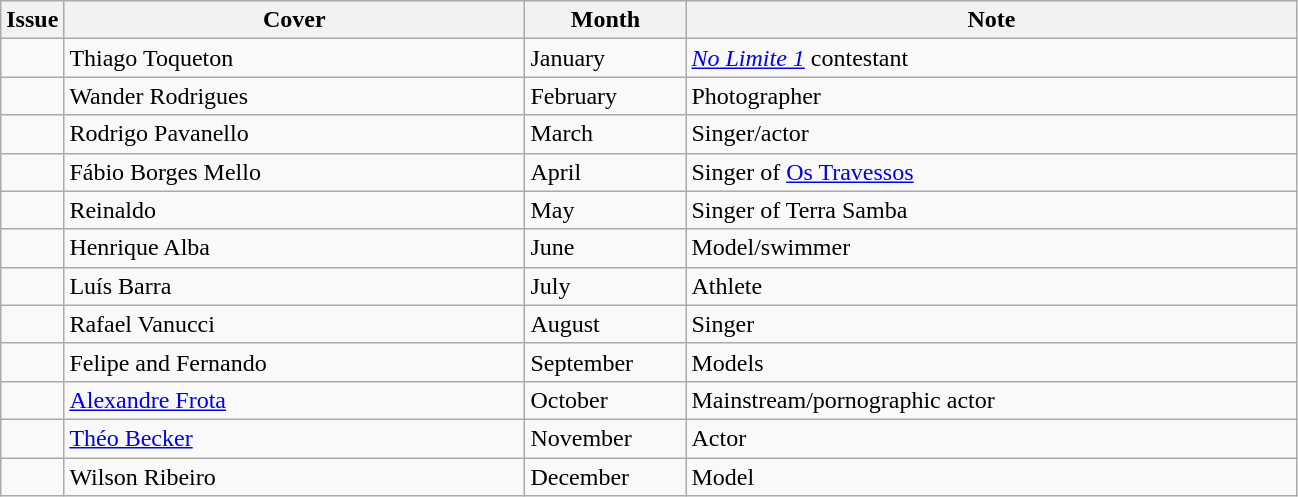<table class=wikitable>
<tr>
<th width="10">Issue</th>
<th width="300">Cover</th>
<th width="100">Month</th>
<th width="400">Note</th>
</tr>
<tr>
<td></td>
<td>Thiago Toqueton</td>
<td>January</td>
<td><em><a href='#'>No Limite 1</a></em> contestant</td>
</tr>
<tr>
<td></td>
<td>Wander Rodrigues</td>
<td>February</td>
<td>Photographer</td>
</tr>
<tr>
<td></td>
<td>Rodrigo Pavanello</td>
<td>March</td>
<td>Singer/actor</td>
</tr>
<tr>
<td></td>
<td>Fábio Borges Mello</td>
<td>April</td>
<td>Singer of <a href='#'>Os Travessos</a></td>
</tr>
<tr>
<td></td>
<td>Reinaldo</td>
<td>May</td>
<td>Singer of Terra Samba</td>
</tr>
<tr>
<td></td>
<td>Henrique Alba</td>
<td>June</td>
<td>Model/swimmer</td>
</tr>
<tr>
<td></td>
<td>Luís Barra</td>
<td>July</td>
<td>Athlete</td>
</tr>
<tr>
<td></td>
<td>Rafael Vanucci</td>
<td>August</td>
<td>Singer</td>
</tr>
<tr>
<td></td>
<td>Felipe and Fernando</td>
<td>September</td>
<td>Models</td>
</tr>
<tr>
<td></td>
<td><a href='#'>Alexandre Frota</a></td>
<td>October</td>
<td>Mainstream/pornographic actor</td>
</tr>
<tr>
<td></td>
<td><a href='#'>Théo Becker</a></td>
<td>November</td>
<td>Actor</td>
</tr>
<tr>
<td></td>
<td>Wilson Ribeiro</td>
<td>December</td>
<td>Model</td>
</tr>
</table>
